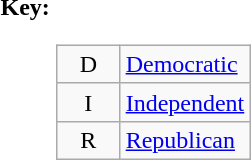<table>
<tr valign=top>
<th>Key:</th>
<td><br><table class=wikitable>
<tr>
<td align=center width=35px >D</td>
<td><a href='#'>Democratic</a></td>
</tr>
<tr>
<td align=center width=35px >I</td>
<td><a href='#'>Independent</a></td>
</tr>
<tr>
<td align=center width=35px >R</td>
<td><a href='#'>Republican</a></td>
</tr>
</table>
</td>
</tr>
</table>
